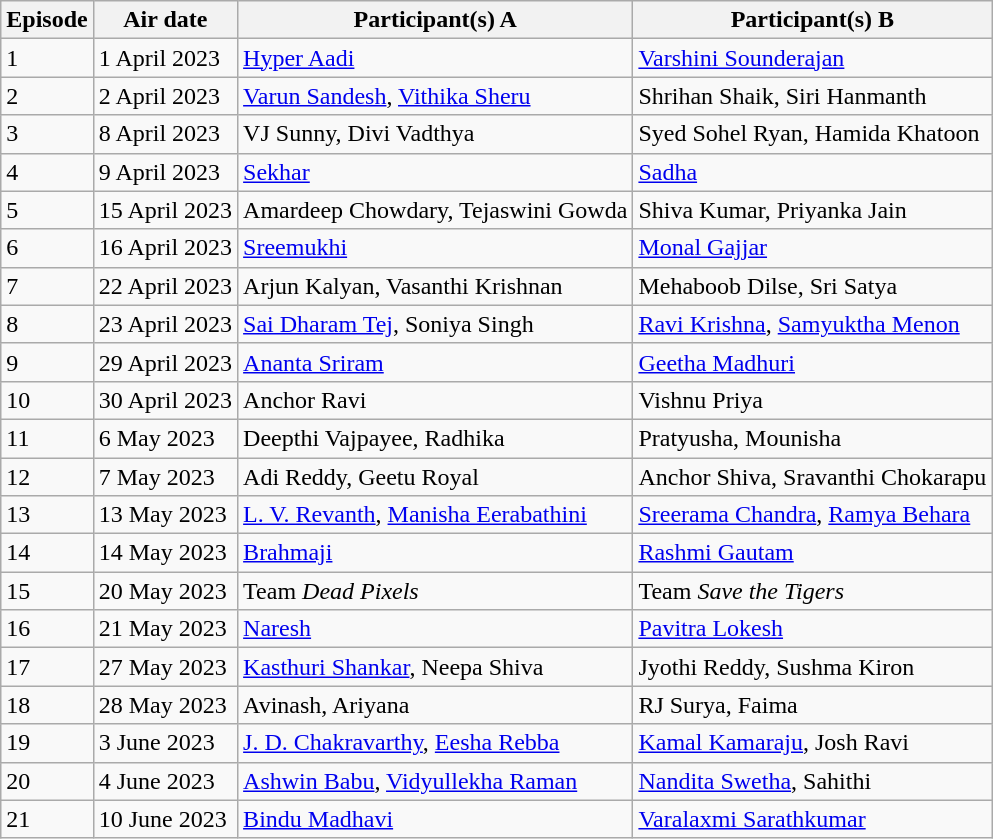<table class="wikitable">
<tr>
<th>Episode</th>
<th>Air date</th>
<th>Participant(s) A</th>
<th>Participant(s) B</th>
</tr>
<tr>
<td>1</td>
<td>1 April 2023</td>
<td><a href='#'>Hyper Aadi</a></td>
<td><a href='#'>Varshini Sounderajan</a></td>
</tr>
<tr>
<td>2</td>
<td>2 April 2023</td>
<td><a href='#'>Varun Sandesh</a>, <a href='#'>Vithika Sheru</a></td>
<td>Shrihan Shaik, Siri Hanmanth</td>
</tr>
<tr>
<td>3</td>
<td>8 April 2023</td>
<td>VJ Sunny, Divi Vadthya</td>
<td>Syed Sohel Ryan, Hamida Khatoon</td>
</tr>
<tr>
<td>4</td>
<td>9 April 2023</td>
<td><a href='#'>Sekhar</a></td>
<td><a href='#'>Sadha</a></td>
</tr>
<tr>
<td>5</td>
<td>15 April 2023</td>
<td>Amardeep Chowdary, Tejaswini Gowda</td>
<td>Shiva Kumar, Priyanka Jain</td>
</tr>
<tr>
<td>6</td>
<td>16 April 2023</td>
<td><a href='#'>Sreemukhi</a></td>
<td><a href='#'>Monal Gajjar</a></td>
</tr>
<tr>
<td>7</td>
<td>22 April 2023</td>
<td>Arjun Kalyan, Vasanthi Krishnan</td>
<td>Mehaboob Dilse, Sri Satya</td>
</tr>
<tr>
<td>8</td>
<td>23 April 2023</td>
<td><a href='#'>Sai Dharam Tej</a>, Soniya Singh</td>
<td><a href='#'>Ravi Krishna</a>, <a href='#'>Samyuktha Menon</a></td>
</tr>
<tr>
<td>9</td>
<td>29 April 2023</td>
<td><a href='#'>Ananta Sriram</a></td>
<td><a href='#'>Geetha Madhuri</a></td>
</tr>
<tr>
<td>10</td>
<td>30 April 2023</td>
<td>Anchor Ravi</td>
<td>Vishnu Priya</td>
</tr>
<tr>
<td>11</td>
<td>6 May 2023</td>
<td>Deepthi Vajpayee, Radhika</td>
<td>Pratyusha, Mounisha</td>
</tr>
<tr>
<td>12</td>
<td>7 May 2023</td>
<td>Adi Reddy, Geetu Royal</td>
<td>Anchor Shiva, Sravanthi Chokarapu</td>
</tr>
<tr>
<td>13</td>
<td>13 May 2023</td>
<td><a href='#'>L. V. Revanth</a>, <a href='#'>Manisha Eerabathini</a></td>
<td><a href='#'>Sreerama Chandra</a>, <a href='#'>Ramya Behara</a></td>
</tr>
<tr>
<td>14</td>
<td>14 May 2023</td>
<td><a href='#'>Brahmaji</a></td>
<td><a href='#'>Rashmi Gautam</a></td>
</tr>
<tr>
<td>15</td>
<td>20 May 2023</td>
<td>Team <em>Dead Pixels</em></td>
<td>Team <em>Save the Tigers</em></td>
</tr>
<tr>
<td>16</td>
<td>21 May 2023</td>
<td><a href='#'>Naresh</a></td>
<td><a href='#'>Pavitra Lokesh</a></td>
</tr>
<tr>
<td>17</td>
<td>27 May 2023</td>
<td><a href='#'>Kasthuri Shankar</a>, Neepa Shiva</td>
<td>Jyothi Reddy, Sushma Kiron</td>
</tr>
<tr>
<td>18</td>
<td>28 May 2023</td>
<td>Avinash, Ariyana</td>
<td>RJ Surya, Faima</td>
</tr>
<tr>
<td>19</td>
<td>3 June 2023</td>
<td><a href='#'>J. D. Chakravarthy</a>, <a href='#'>Eesha Rebba</a></td>
<td><a href='#'>Kamal Kamaraju</a>, Josh Ravi</td>
</tr>
<tr>
<td>20</td>
<td>4 June 2023</td>
<td><a href='#'>Ashwin Babu</a>, <a href='#'>Vidyullekha Raman</a></td>
<td><a href='#'>Nandita Swetha</a>, Sahithi</td>
</tr>
<tr>
<td>21</td>
<td>10 June 2023</td>
<td><a href='#'>Bindu Madhavi</a></td>
<td><a href='#'>Varalaxmi Sarathkumar</a></td>
</tr>
</table>
